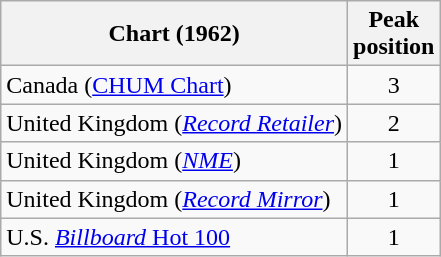<table class="wikitable sortable">
<tr>
<th>Chart (1962)</th>
<th>Peak<br>position</th>
</tr>
<tr>
<td>Canada (<a href='#'>CHUM Chart</a>)</td>
<td style="text-align:center;">3</td>
</tr>
<tr>
<td>United Kingdom (<em><a href='#'>Record Retailer</a></em>)</td>
<td style="text-align:center;">2</td>
</tr>
<tr>
<td>United Kingdom (<em><a href='#'>NME</a></em>)</td>
<td style="text-align:center;">1</td>
</tr>
<tr>
<td>United Kingdom (<em><a href='#'>Record Mirror</a></em>)</td>
<td style="text-align:center;">1</td>
</tr>
<tr>
<td>U.S. <a href='#'><em>Billboard</em> Hot 100</a></td>
<td align="center">1</td>
</tr>
</table>
